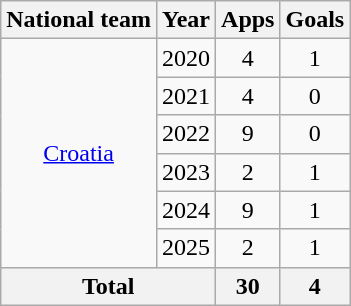<table class=wikitable style="text-align: center;">
<tr>
<th>National team</th>
<th>Year</th>
<th>Apps</th>
<th>Goals</th>
</tr>
<tr>
<td rowspan="6"><a href='#'>Croatia</a></td>
<td>2020</td>
<td>4</td>
<td>1</td>
</tr>
<tr>
<td>2021</td>
<td>4</td>
<td>0</td>
</tr>
<tr>
<td>2022</td>
<td>9</td>
<td>0</td>
</tr>
<tr>
<td>2023</td>
<td>2</td>
<td>1</td>
</tr>
<tr>
<td>2024</td>
<td>9</td>
<td>1</td>
</tr>
<tr>
<td>2025</td>
<td>2</td>
<td>1</td>
</tr>
<tr>
<th colspan="2">Total</th>
<th>30</th>
<th>4</th>
</tr>
</table>
